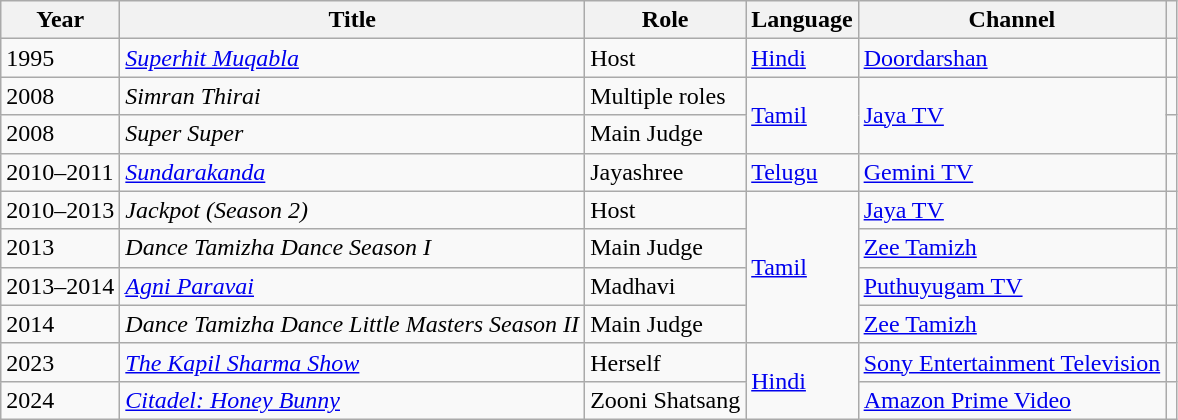<table class="wikitable">
<tr>
<th scope="col">Year</th>
<th scope="col">Title</th>
<th scope="col">Role</th>
<th scope="col">Language</th>
<th scope="col">Channel</th>
<th scope="col" class="unsortable"></th>
</tr>
<tr>
<td>1995</td>
<td><em><a href='#'>Superhit Muqabla</a></em></td>
<td>Host</td>
<td><a href='#'>Hindi</a></td>
<td><a href='#'>Doordarshan</a></td>
<td></td>
</tr>
<tr>
<td>2008</td>
<td><em>Simran Thirai</em></td>
<td>Multiple roles</td>
<td rowspan="2"><a href='#'>Tamil</a></td>
<td rowspan="2"><a href='#'>Jaya TV</a></td>
<td></td>
</tr>
<tr>
<td>2008</td>
<td><em>Super Super</em></td>
<td>Main Judge</td>
<td></td>
</tr>
<tr>
<td>2010–2011</td>
<td><em><a href='#'>Sundarakanda</a></em></td>
<td>Jayashree</td>
<td><a href='#'>Telugu</a></td>
<td><a href='#'>Gemini TV</a></td>
<td></td>
</tr>
<tr>
<td>2010–2013</td>
<td><em>Jackpot (Season 2)</em></td>
<td>Host</td>
<td rowspan="4"><a href='#'>Tamil</a></td>
<td><a href='#'>Jaya TV</a></td>
<td></td>
</tr>
<tr>
<td>2013</td>
<td><em>Dance Tamizha Dance Season I</em></td>
<td>Main Judge</td>
<td><a href='#'>Zee Tamizh</a></td>
<td></td>
</tr>
<tr>
<td>2013–2014</td>
<td><em><a href='#'>Agni Paravai</a></em></td>
<td>Madhavi</td>
<td><a href='#'>Puthuyugam TV</a></td>
<td></td>
</tr>
<tr>
<td>2014</td>
<td><em>Dance Tamizha Dance Little Masters Season II</em></td>
<td>Main Judge</td>
<td><a href='#'>Zee Tamizh</a></td>
<td></td>
</tr>
<tr>
<td>2023</td>
<td><em><a href='#'>The Kapil Sharma Show</a></em></td>
<td>Herself</td>
<td rowspan="2"><a href='#'>Hindi</a></td>
<td><a href='#'>Sony Entertainment Television</a></td>
<td></td>
</tr>
<tr>
<td>2024</td>
<td><em><a href='#'>Citadel: Honey Bunny</a></em></td>
<td>Zooni Shatsang</td>
<td><a href='#'>Amazon Prime Video</a></td>
<td></td>
</tr>
</table>
